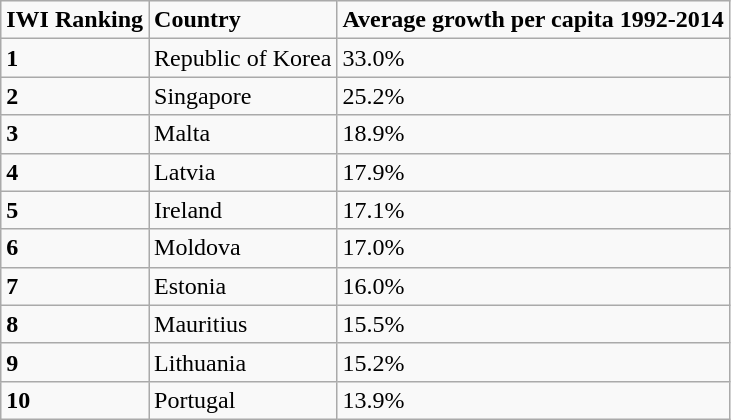<table class="wikitable">
<tr>
<td><strong>IWI Ranking  </strong></td>
<td><strong>            Country</strong></td>
<td><strong>Average growth per capita 1992-2014</strong></td>
</tr>
<tr>
<td><strong>1</strong></td>
<td>Republic of Korea</td>
<td>33.0%</td>
</tr>
<tr>
<td><strong>2</strong></td>
<td>Singapore</td>
<td>25.2%</td>
</tr>
<tr>
<td><strong>3</strong></td>
<td>Malta</td>
<td>18.9%</td>
</tr>
<tr>
<td><strong>4</strong></td>
<td>Latvia</td>
<td>17.9%</td>
</tr>
<tr>
<td><strong>5</strong></td>
<td>Ireland</td>
<td>17.1%</td>
</tr>
<tr>
<td><strong>6</strong></td>
<td>Moldova</td>
<td>17.0%</td>
</tr>
<tr>
<td><strong>7</strong></td>
<td>Estonia</td>
<td>16.0%</td>
</tr>
<tr>
<td><strong>8</strong></td>
<td>Mauritius</td>
<td>15.5%</td>
</tr>
<tr>
<td><strong>9</strong></td>
<td>Lithuania</td>
<td>15.2%</td>
</tr>
<tr>
<td><strong>10</strong></td>
<td>Portugal</td>
<td>13.9%</td>
</tr>
</table>
